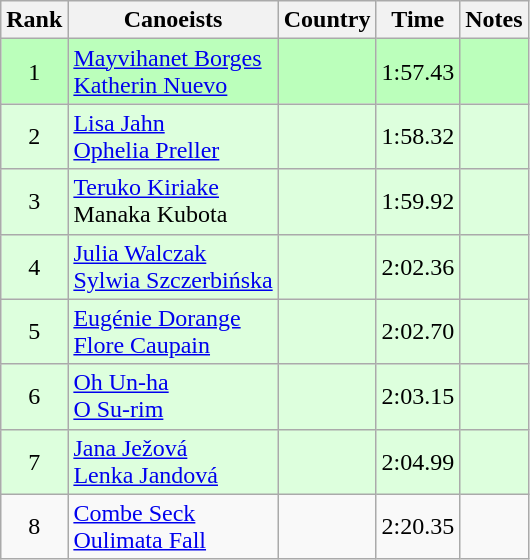<table class="wikitable" style="text-align:center">
<tr>
<th>Rank</th>
<th>Canoeists</th>
<th>Country</th>
<th>Time</th>
<th>Notes</th>
</tr>
<tr bgcolor=bbffbb>
<td>1</td>
<td align="left"><a href='#'>Mayvihanet Borges</a><br><a href='#'>Katherin Nuevo</a></td>
<td align="left"></td>
<td>1:57.43</td>
<td></td>
</tr>
<tr bgcolor=ddffdd>
<td>2</td>
<td align="left"><a href='#'>Lisa Jahn</a><br><a href='#'>Ophelia Preller</a></td>
<td align="left"></td>
<td>1:58.32</td>
<td></td>
</tr>
<tr bgcolor=ddffdd>
<td>3</td>
<td align="left"><a href='#'>Teruko Kiriake</a><br>Manaka Kubota</td>
<td align="left"></td>
<td>1:59.92</td>
<td></td>
</tr>
<tr bgcolor=ddffdd>
<td>4</td>
<td align="left"><a href='#'>Julia Walczak</a><br><a href='#'>Sylwia Szczerbińska</a></td>
<td align="left"></td>
<td>2:02.36</td>
<td></td>
</tr>
<tr bgcolor=ddffdd>
<td>5</td>
<td align="left"><a href='#'>Eugénie Dorange</a><br><a href='#'>Flore Caupain</a></td>
<td align="left"></td>
<td>2:02.70</td>
<td></td>
</tr>
<tr bgcolor=ddffdd>
<td>6</td>
<td align="left"><a href='#'>Oh Un-ha</a><br><a href='#'>O Su-rim</a></td>
<td align="left"></td>
<td>2:03.15</td>
<td></td>
</tr>
<tr bgcolor=ddffdd>
<td>7</td>
<td align="left"><a href='#'>Jana Ježová</a><br><a href='#'>Lenka Jandová</a></td>
<td align="left"></td>
<td>2:04.99</td>
<td></td>
</tr>
<tr>
<td>8</td>
<td align="left"><a href='#'>Combe Seck</a><br><a href='#'>Oulimata Fall</a></td>
<td align="left"></td>
<td>2:20.35</td>
<td></td>
</tr>
</table>
